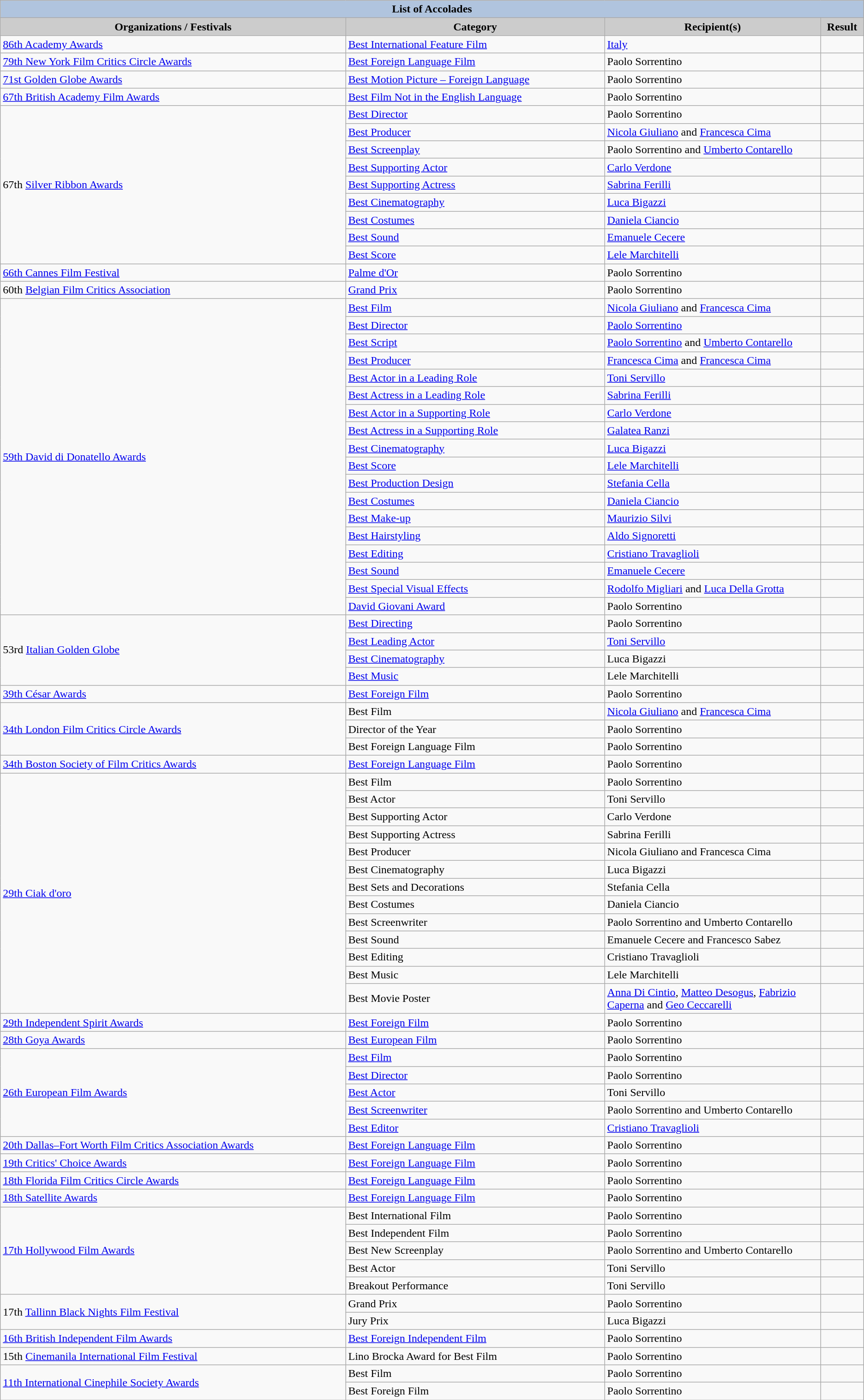<table class="wikitable">
<tr style="text-align:center;">
<th colspan="4" style="background:#B0C4DE;">List of Accolades</th>
</tr>
<tr style="text-align:center;">
<th style="background:#ccc; width:40%;">Organizations / Festivals</th>
<th style="background:#ccc; width:30%;">Category</th>
<th style="background:#ccc; width:25%;">Recipient(s)</th>
<th style="background:#ccc; width:15%;">Result</th>
</tr>
<tr>
<td><a href='#'>86th Academy Awards</a></td>
<td><a href='#'>Best International Feature Film</a></td>
<td><a href='#'>Italy</a></td>
<td></td>
</tr>
<tr>
<td><a href='#'>79th New York Film Critics Circle Awards</a></td>
<td><a href='#'>Best Foreign Language Film</a></td>
<td>Paolo Sorrentino</td>
<td></td>
</tr>
<tr>
<td><a href='#'>71st Golden Globe Awards</a></td>
<td><a href='#'>Best Motion Picture – Foreign Language</a></td>
<td>Paolo Sorrentino</td>
<td></td>
</tr>
<tr>
<td><a href='#'>67th British Academy Film Awards</a></td>
<td><a href='#'>Best Film Not in the English Language</a></td>
<td>Paolo Sorrentino</td>
<td></td>
</tr>
<tr>
<td rowspan="9">67th <a href='#'>Silver Ribbon Awards</a></td>
<td><a href='#'>Best Director</a></td>
<td>Paolo Sorrentino</td>
<td></td>
</tr>
<tr>
<td><a href='#'>Best Producer</a></td>
<td><a href='#'>Nicola Giuliano</a> and <a href='#'>Francesca Cima</a></td>
<td></td>
</tr>
<tr>
<td><a href='#'>Best Screenplay</a></td>
<td>Paolo Sorrentino and <a href='#'>Umberto Contarello</a></td>
<td></td>
</tr>
<tr>
<td><a href='#'>Best Supporting Actor</a></td>
<td><a href='#'>Carlo Verdone</a></td>
<td></td>
</tr>
<tr>
<td><a href='#'>Best Supporting Actress</a></td>
<td><a href='#'>Sabrina Ferilli</a></td>
<td></td>
</tr>
<tr>
<td><a href='#'>Best Cinematography</a></td>
<td><a href='#'>Luca Bigazzi</a></td>
<td></td>
</tr>
<tr>
<td><a href='#'>Best Costumes</a></td>
<td><a href='#'>Daniela Ciancio</a></td>
<td></td>
</tr>
<tr>
<td><a href='#'>Best Sound</a></td>
<td><a href='#'>Emanuele Cecere</a></td>
<td></td>
</tr>
<tr>
<td><a href='#'>Best Score</a></td>
<td><a href='#'>Lele Marchitelli</a></td>
<td></td>
</tr>
<tr>
<td><a href='#'>66th Cannes Film Festival</a></td>
<td><a href='#'>Palme d'Or</a></td>
<td>Paolo Sorrentino</td>
<td></td>
</tr>
<tr>
<td>60th <a href='#'>Belgian Film Critics Association</a></td>
<td><a href='#'>Grand Prix</a></td>
<td>Paolo Sorrentino</td>
<td></td>
</tr>
<tr>
<td rowspan="18"><a href='#'>59th David di Donatello Awards</a></td>
<td><a href='#'>Best Film</a></td>
<td><a href='#'>Nicola Giuliano</a> and <a href='#'>Francesca Cima</a></td>
<td></td>
</tr>
<tr>
<td><a href='#'>Best Director</a></td>
<td><a href='#'>Paolo Sorrentino</a></td>
<td></td>
</tr>
<tr>
<td><a href='#'>Best Script</a></td>
<td><a href='#'>Paolo Sorrentino</a> and <a href='#'>Umberto Contarello</a></td>
<td></td>
</tr>
<tr>
<td><a href='#'>Best Producer</a></td>
<td><a href='#'>Francesca Cima</a> and <a href='#'>Francesca Cima</a></td>
<td></td>
</tr>
<tr>
<td><a href='#'>Best Actor in a Leading Role</a></td>
<td><a href='#'>Toni Servillo</a></td>
<td></td>
</tr>
<tr>
<td><a href='#'>Best Actress in a Leading Role</a></td>
<td><a href='#'>Sabrina Ferilli</a></td>
<td></td>
</tr>
<tr>
<td><a href='#'>Best Actor in a Supporting Role</a></td>
<td><a href='#'>Carlo Verdone</a></td>
<td></td>
</tr>
<tr>
<td><a href='#'>Best Actress in a Supporting Role</a></td>
<td><a href='#'>Galatea Ranzi</a></td>
<td></td>
</tr>
<tr>
<td><a href='#'>Best Cinematography</a></td>
<td><a href='#'>Luca Bigazzi</a></td>
<td></td>
</tr>
<tr>
<td><a href='#'>Best Score</a></td>
<td><a href='#'>Lele Marchitelli</a></td>
<td></td>
</tr>
<tr>
<td><a href='#'>Best Production Design</a></td>
<td><a href='#'>Stefania Cella</a></td>
<td></td>
</tr>
<tr>
<td><a href='#'>Best Costumes</a></td>
<td><a href='#'>Daniela Ciancio</a></td>
<td></td>
</tr>
<tr>
<td><a href='#'>Best Make-up</a></td>
<td><a href='#'>Maurizio Silvi</a></td>
<td></td>
</tr>
<tr>
<td><a href='#'>Best Hairstyling</a></td>
<td><a href='#'>Aldo Signoretti</a></td>
<td></td>
</tr>
<tr>
<td><a href='#'>Best Editing</a></td>
<td><a href='#'>Cristiano Travaglioli</a></td>
<td></td>
</tr>
<tr>
<td><a href='#'>Best Sound</a></td>
<td><a href='#'>Emanuele Cecere</a></td>
<td></td>
</tr>
<tr>
<td><a href='#'>Best Special Visual Effects</a></td>
<td><a href='#'>Rodolfo Migliari</a> and <a href='#'>Luca Della Grotta</a></td>
<td></td>
</tr>
<tr>
<td><a href='#'>David Giovani Award</a></td>
<td>Paolo Sorrentino</td>
<td></td>
</tr>
<tr>
<td rowspan="4">53rd <a href='#'>Italian Golden Globe</a></td>
<td><a href='#'>Best Directing</a></td>
<td>Paolo Sorrentino</td>
<td></td>
</tr>
<tr>
<td><a href='#'>Best Leading Actor</a></td>
<td><a href='#'>Toni Servillo</a></td>
<td></td>
</tr>
<tr>
<td><a href='#'>Best Cinematography</a></td>
<td>Luca Bigazzi</td>
<td></td>
</tr>
<tr>
<td><a href='#'>Best Music</a></td>
<td>Lele Marchitelli</td>
<td></td>
</tr>
<tr>
<td><a href='#'>39th César Awards</a></td>
<td><a href='#'>Best Foreign Film</a></td>
<td>Paolo Sorrentino</td>
<td></td>
</tr>
<tr>
<td rowspan="3"><a href='#'>34th London Film Critics Circle Awards</a></td>
<td>Best Film</td>
<td><a href='#'>Nicola Giuliano</a> and <a href='#'>Francesca Cima</a></td>
<td></td>
</tr>
<tr>
<td>Director of the Year</td>
<td>Paolo Sorrentino</td>
<td></td>
</tr>
<tr>
<td>Best Foreign Language Film</td>
<td>Paolo Sorrentino</td>
<td></td>
</tr>
<tr>
<td><a href='#'>34th Boston Society of Film Critics Awards</a></td>
<td><a href='#'>Best Foreign Language Film</a></td>
<td>Paolo Sorrentino</td>
<td></td>
</tr>
<tr>
<td rowspan="13"><a href='#'>29th Ciak d'oro</a></td>
<td>Best Film</td>
<td>Paolo Sorrentino</td>
<td></td>
</tr>
<tr>
<td>Best Actor</td>
<td>Toni Servillo</td>
<td></td>
</tr>
<tr>
<td>Best Supporting Actor</td>
<td>Carlo Verdone</td>
<td></td>
</tr>
<tr>
<td>Best Supporting Actress</td>
<td>Sabrina Ferilli</td>
<td></td>
</tr>
<tr>
<td>Best Producer</td>
<td>Nicola Giuliano and Francesca Cima</td>
<td></td>
</tr>
<tr>
<td>Best Cinematography</td>
<td>Luca Bigazzi</td>
<td></td>
</tr>
<tr>
<td>Best Sets and Decorations</td>
<td>Stefania Cella</td>
<td></td>
</tr>
<tr>
<td>Best Costumes</td>
<td>Daniela Ciancio</td>
<td></td>
</tr>
<tr>
<td>Best Screenwriter</td>
<td>Paolo Sorrentino and Umberto Contarello</td>
<td></td>
</tr>
<tr>
<td>Best Sound</td>
<td>Emanuele Cecere and Francesco Sabez</td>
<td></td>
</tr>
<tr>
<td>Best Editing</td>
<td>Cristiano Travaglioli</td>
<td></td>
</tr>
<tr>
<td>Best Music</td>
<td>Lele Marchitelli</td>
<td></td>
</tr>
<tr>
<td>Best Movie Poster</td>
<td><a href='#'>Anna Di Cintio</a>, <a href='#'>Matteo Desogus</a>, <a href='#'>Fabrizio Caperna</a> and <a href='#'>Geo Ceccarelli</a></td>
<td></td>
</tr>
<tr>
<td><a href='#'>29th Independent Spirit Awards</a></td>
<td><a href='#'>Best Foreign Film</a></td>
<td>Paolo Sorrentino</td>
<td></td>
</tr>
<tr>
<td><a href='#'>28th Goya Awards</a></td>
<td><a href='#'>Best European Film</a></td>
<td>Paolo Sorrentino</td>
<td></td>
</tr>
<tr>
<td rowspan="5"><a href='#'>26th European Film Awards</a></td>
<td><a href='#'>Best Film</a></td>
<td>Paolo Sorrentino</td>
<td></td>
</tr>
<tr>
<td><a href='#'>Best Director</a></td>
<td>Paolo Sorrentino</td>
<td></td>
</tr>
<tr>
<td><a href='#'>Best Actor</a></td>
<td>Toni Servillo</td>
<td></td>
</tr>
<tr>
<td><a href='#'>Best Screenwriter</a></td>
<td>Paolo Sorrentino and Umberto Contarello</td>
<td></td>
</tr>
<tr>
<td><a href='#'>Best Editor</a></td>
<td><a href='#'>Cristiano Travaglioli</a></td>
<td></td>
</tr>
<tr>
<td><a href='#'>20th Dallas–Fort Worth Film Critics Association Awards</a></td>
<td><a href='#'>Best Foreign Language Film</a></td>
<td>Paolo Sorrentino</td>
<td></td>
</tr>
<tr>
<td><a href='#'>19th Critics' Choice Awards</a></td>
<td><a href='#'>Best Foreign Language Film</a></td>
<td>Paolo Sorrentino</td>
<td></td>
</tr>
<tr>
<td><a href='#'>18th Florida Film Critics Circle Awards</a></td>
<td><a href='#'>Best Foreign Language Film</a></td>
<td>Paolo Sorrentino</td>
<td></td>
</tr>
<tr>
<td><a href='#'>18th Satellite Awards</a></td>
<td><a href='#'>Best Foreign Language Film</a></td>
<td>Paolo Sorrentino</td>
<td></td>
</tr>
<tr>
<td rowspan="5"><a href='#'>17th Hollywood Film Awards</a></td>
<td>Best International Film</td>
<td>Paolo Sorrentino</td>
<td></td>
</tr>
<tr>
<td>Best Independent Film</td>
<td>Paolo Sorrentino</td>
<td></td>
</tr>
<tr>
<td>Best New Screenplay</td>
<td>Paolo Sorrentino and Umberto Contarello</td>
<td></td>
</tr>
<tr>
<td>Best Actor</td>
<td>Toni Servillo</td>
<td></td>
</tr>
<tr>
<td>Breakout Performance</td>
<td>Toni Servillo</td>
<td></td>
</tr>
<tr>
<td rowspan="2">17th <a href='#'>Tallinn Black Nights Film Festival</a></td>
<td>Grand Prix</td>
<td>Paolo Sorrentino</td>
<td></td>
</tr>
<tr>
<td>Jury Prix</td>
<td>Luca Bigazzi</td>
<td></td>
</tr>
<tr>
<td><a href='#'>16th British Independent Film Awards</a></td>
<td><a href='#'>Best Foreign Independent Film</a></td>
<td>Paolo Sorrentino</td>
<td></td>
</tr>
<tr>
<td>15th <a href='#'>Cinemanila International Film Festival</a></td>
<td>Lino Brocka Award for Best Film</td>
<td>Paolo Sorrentino</td>
<td></td>
</tr>
<tr>
<td rowspan="2"><a href='#'>11th International Cinephile Society Awards</a></td>
<td>Best Film</td>
<td>Paolo Sorrentino</td>
<td></td>
</tr>
<tr>
<td>Best Foreign Film</td>
<td>Paolo Sorrentino</td>
<td></td>
</tr>
</table>
